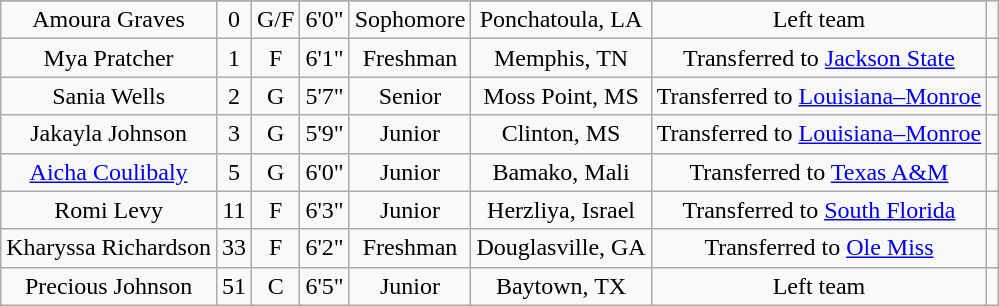<table class="wikitable sortable" style="text-align: center">
<tr align=center>
</tr>
<tr>
<td>Amoura Graves</td>
<td>0</td>
<td>G/F</td>
<td>6'0"</td>
<td>Sophomore</td>
<td>Ponchatoula, LA</td>
<td>Left team</td>
</tr>
<tr>
<td>Mya Pratcher</td>
<td>1</td>
<td>F</td>
<td>6'1"</td>
<td>Freshman</td>
<td>Memphis, TN</td>
<td>Transferred to <a href='#'>Jackson State</a></td>
<td></td>
</tr>
<tr>
<td>Sania Wells</td>
<td>2</td>
<td>G</td>
<td>5'7"</td>
<td>Senior</td>
<td>Moss Point, MS</td>
<td>Transferred to <a href='#'>Louisiana–Monroe</a></td>
<td></td>
</tr>
<tr>
<td>Jakayla Johnson</td>
<td>3</td>
<td>G</td>
<td>5'9"</td>
<td>Junior</td>
<td>Clinton, MS</td>
<td>Transferred to <a href='#'>Louisiana–Monroe</a></td>
<td></td>
</tr>
<tr>
<td><a href='#'>Aicha Coulibaly</a></td>
<td>5</td>
<td>G</td>
<td>6'0"</td>
<td>Junior</td>
<td>Bamako, Mali</td>
<td>Transferred to <a href='#'>Texas A&M</a></td>
<td></td>
</tr>
<tr>
<td>Romi Levy</td>
<td>11</td>
<td>F</td>
<td>6'3"</td>
<td>Junior</td>
<td>Herzliya, Israel</td>
<td>Transferred to <a href='#'>South Florida</a></td>
<td></td>
</tr>
<tr>
<td>Kharyssa Richardson</td>
<td>33</td>
<td>F</td>
<td>6'2"</td>
<td>Freshman</td>
<td>Douglasville, GA</td>
<td>Transferred to <a href='#'>Ole Miss</a></td>
<td></td>
</tr>
<tr>
<td>Precious Johnson</td>
<td>51</td>
<td>C</td>
<td>6'5"</td>
<td>Junior</td>
<td>Baytown, TX</td>
<td>Left team</td>
</tr>
</table>
